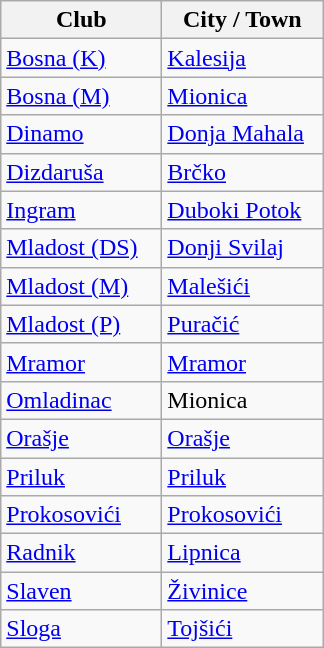<table class="wikitable sortable">
<tr>
<th style="width:100px;">Club</th>
<th style="width:100px;">City / Town</th>
</tr>
<tr>
<td><a href='#'>Bosna (K)</a></td>
<td><a href='#'>Kalesija</a></td>
</tr>
<tr>
<td><a href='#'>Bosna (M)</a></td>
<td><a href='#'>Mionica</a></td>
</tr>
<tr>
<td><a href='#'>Dinamo</a></td>
<td><a href='#'>Donja Mahala</a></td>
</tr>
<tr>
<td><a href='#'>Dizdaruša</a></td>
<td><a href='#'>Brčko</a></td>
</tr>
<tr>
<td><a href='#'>Ingram</a></td>
<td><a href='#'>Duboki Potok</a></td>
</tr>
<tr>
<td><a href='#'>Mladost (DS)</a></td>
<td><a href='#'>Donji Svilaj</a></td>
</tr>
<tr>
<td><a href='#'>Mladost (M)</a></td>
<td><a href='#'>Malešići</a></td>
</tr>
<tr>
<td><a href='#'>Mladost (P)</a></td>
<td><a href='#'>Puračić</a></td>
</tr>
<tr>
<td><a href='#'>Mramor</a></td>
<td><a href='#'>Mramor</a></td>
</tr>
<tr>
<td><a href='#'>Omladinac</a></td>
<td>Mionica</td>
</tr>
<tr>
<td><a href='#'>Orašje</a></td>
<td><a href='#'>Orašje</a></td>
</tr>
<tr>
<td><a href='#'>Priluk</a></td>
<td><a href='#'>Priluk</a></td>
</tr>
<tr>
<td><a href='#'>Prokosovići</a></td>
<td><a href='#'>Prokosovići</a></td>
</tr>
<tr>
<td><a href='#'>Radnik</a></td>
<td><a href='#'>Lipnica</a></td>
</tr>
<tr>
<td><a href='#'>Slaven</a></td>
<td><a href='#'>Živinice</a></td>
</tr>
<tr>
<td><a href='#'>Sloga</a></td>
<td><a href='#'>Tojšići</a></td>
</tr>
</table>
